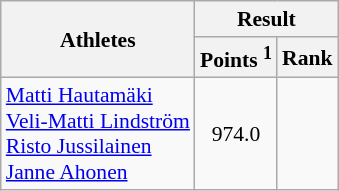<table class="wikitable" border="1" style="font-size:90%">
<tr>
<th rowspan=2>Athletes</th>
<th colspan=2>Result</th>
</tr>
<tr>
<th>Points <sup>1</sup></th>
<th>Rank</th>
</tr>
<tr>
<td><a href='#'>Matti Hautamäki</a><br><a href='#'>Veli-Matti Lindström</a><br><a href='#'>Risto Jussilainen</a><br><a href='#'>Janne Ahonen</a></td>
<td align=center>974.0</td>
<td align=center></td>
</tr>
</table>
